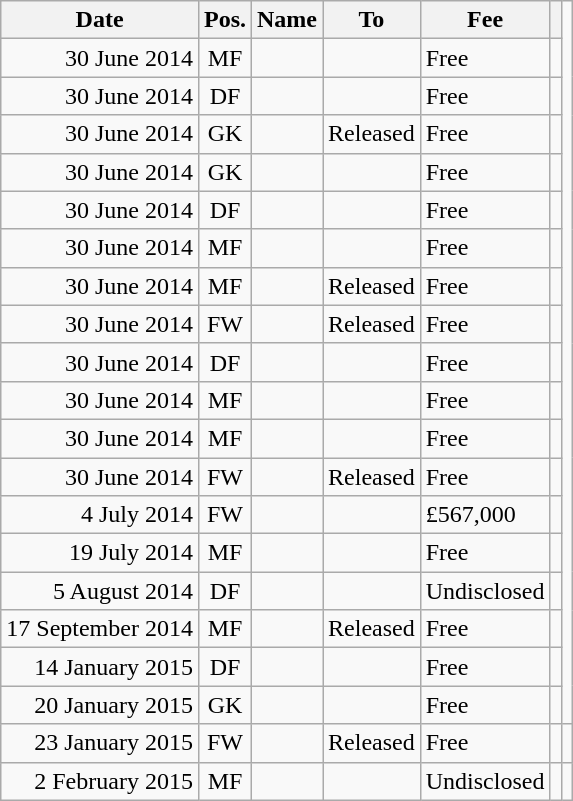<table class="wikitable" style="text-align:center">
<tr>
<th>Date</th>
<th>Pos.</th>
<th>Name</th>
<th>To</th>
<th>Fee</th>
<th></th>
</tr>
<tr>
<td align="right">30 June 2014</td>
<td>MF</td>
<td align="left"></td>
<td align="left"></td>
<td align="left">Free</td>
<td></td>
</tr>
<tr>
<td align="right">30 June 2014</td>
<td>DF</td>
<td align="left"></td>
<td align="left"></td>
<td align="left">Free</td>
<td></td>
</tr>
<tr>
<td align="right">30 June 2014</td>
<td>GK</td>
<td align="left"></td>
<td align="left">Released</td>
<td align="left">Free</td>
<td></td>
</tr>
<tr>
<td align="right">30 June 2014</td>
<td>GK</td>
<td align="left"></td>
<td align="left"></td>
<td align="left">Free</td>
<td></td>
</tr>
<tr>
<td align="right">30 June 2014</td>
<td>DF</td>
<td align="left"></td>
<td align="left"></td>
<td align="left">Free</td>
<td></td>
</tr>
<tr>
<td align="right">30 June 2014</td>
<td>MF</td>
<td align="left"></td>
<td align="left"></td>
<td align="left">Free</td>
<td></td>
</tr>
<tr>
<td align="right">30 June 2014</td>
<td>MF</td>
<td align="left"></td>
<td align="left">Released</td>
<td align="left">Free</td>
<td></td>
</tr>
<tr>
<td align="right">30 June 2014</td>
<td>FW</td>
<td align="left"></td>
<td align="left">Released</td>
<td align="left">Free</td>
<td></td>
</tr>
<tr>
<td align="right">30 June 2014</td>
<td>DF</td>
<td align="left"></td>
<td align="left"></td>
<td align="left">Free</td>
<td></td>
</tr>
<tr>
<td align="right">30 June 2014</td>
<td>MF</td>
<td align="left"></td>
<td align="left"></td>
<td align="left">Free</td>
<td></td>
</tr>
<tr>
<td align="right">30 June 2014</td>
<td>MF</td>
<td align="left"></td>
<td align="left"></td>
<td align="left">Free</td>
<td></td>
</tr>
<tr>
<td align="right">30 June 2014</td>
<td>FW</td>
<td align="left"></td>
<td align="left">Released</td>
<td align="left">Free</td>
<td></td>
</tr>
<tr>
<td align="right">4 July 2014</td>
<td>FW</td>
<td align="left"></td>
<td align="left"></td>
<td align="left">£567,000</td>
<td></td>
</tr>
<tr>
<td align="right">19 July 2014</td>
<td>MF</td>
<td align="left"></td>
<td align="left"></td>
<td align="left">Free</td>
<td></td>
</tr>
<tr>
<td align="right">5 August 2014</td>
<td>DF</td>
<td align="left"></td>
<td align="left"></td>
<td align="left">Undisclosed</td>
<td></td>
</tr>
<tr>
<td align="right">17 September 2014</td>
<td>MF</td>
<td align="left"></td>
<td align="left">Released</td>
<td align="left">Free</td>
<td></td>
</tr>
<tr>
<td align="right">14 January 2015</td>
<td>DF</td>
<td align="left"></td>
<td align="left"></td>
<td align="left">Free</td>
<td></td>
</tr>
<tr>
<td align="right">20 January 2015</td>
<td>GK</td>
<td align="left"></td>
<td align="left"></td>
<td align="left">Free</td>
<td></td>
</tr>
<tr>
<td align="right">23 January 2015</td>
<td>FW</td>
<td align="left"></td>
<td align="left">Released</td>
<td align="left">Free</td>
<td></td>
<td></td>
</tr>
<tr>
<td align="right">2 February 2015</td>
<td>MF</td>
<td align="left"></td>
<td align="left"></td>
<td align="left">Undisclosed</td>
<td></td>
</tr>
</table>
